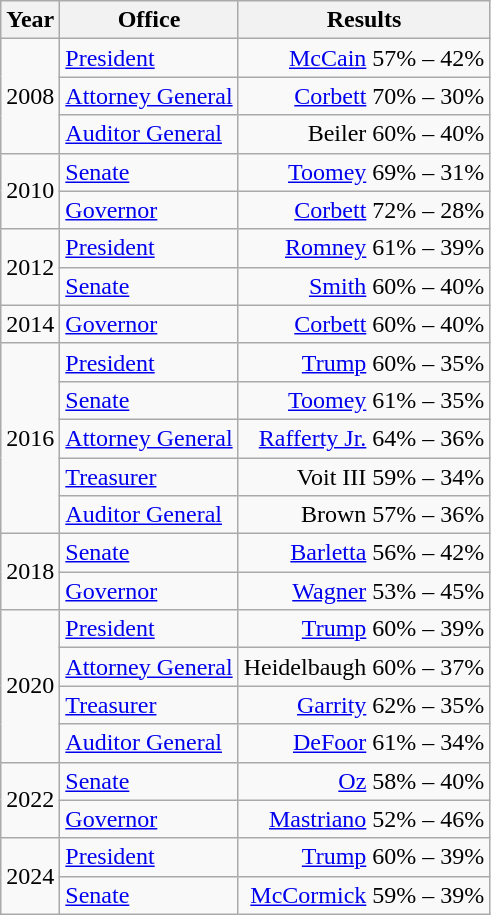<table class=wikitable>
<tr>
<th>Year</th>
<th>Office</th>
<th>Results</th>
</tr>
<tr>
<td rowspan=3>2008</td>
<td><a href='#'>President</a></td>
<td align="right" ><a href='#'>McCain</a> 57% – 42%</td>
</tr>
<tr>
<td><a href='#'>Attorney General</a></td>
<td align="right" ><a href='#'>Corbett</a> 70% – 30%</td>
</tr>
<tr>
<td><a href='#'>Auditor General</a></td>
<td align="right" >Beiler 60% – 40%</td>
</tr>
<tr>
<td rowspan=2>2010</td>
<td><a href='#'>Senate</a></td>
<td align="right" ><a href='#'>Toomey</a> 69% – 31%</td>
</tr>
<tr>
<td><a href='#'>Governor</a></td>
<td align="right" ><a href='#'>Corbett</a> 72% – 28%</td>
</tr>
<tr>
<td rowspan=2>2012</td>
<td><a href='#'>President</a></td>
<td align="right" ><a href='#'>Romney</a> 61% – 39%</td>
</tr>
<tr>
<td><a href='#'>Senate</a></td>
<td align="right" ><a href='#'>Smith</a> 60% – 40%</td>
</tr>
<tr>
<td>2014</td>
<td><a href='#'>Governor</a></td>
<td align="right" ><a href='#'>Corbett</a> 60% – 40%</td>
</tr>
<tr>
<td rowspan=5>2016</td>
<td><a href='#'>President</a></td>
<td align="right" ><a href='#'>Trump</a> 60% – 35%</td>
</tr>
<tr>
<td><a href='#'>Senate</a></td>
<td align="right" ><a href='#'>Toomey</a> 61% – 35%</td>
</tr>
<tr>
<td><a href='#'>Attorney General</a></td>
<td align="right" ><a href='#'>Rafferty Jr.</a> 64% – 36%</td>
</tr>
<tr>
<td><a href='#'>Treasurer</a></td>
<td align="right" >Voit III 59% – 34%</td>
</tr>
<tr>
<td><a href='#'>Auditor General</a></td>
<td align="right" >Brown 57% – 36%</td>
</tr>
<tr>
<td rowspan=2>2018</td>
<td><a href='#'>Senate</a></td>
<td align="right" ><a href='#'>Barletta</a> 56% – 42%</td>
</tr>
<tr>
<td><a href='#'>Governor</a></td>
<td align="right" ><a href='#'>Wagner</a> 53% – 45%</td>
</tr>
<tr>
<td rowspan=4>2020</td>
<td><a href='#'>President</a></td>
<td align="right" ><a href='#'>Trump</a> 60% – 39%</td>
</tr>
<tr>
<td><a href='#'>Attorney General</a></td>
<td align="right" >Heidelbaugh 60% – 37%</td>
</tr>
<tr>
<td><a href='#'>Treasurer</a></td>
<td align="right" ><a href='#'>Garrity</a> 62% – 35%</td>
</tr>
<tr>
<td><a href='#'>Auditor General</a></td>
<td align="right" ><a href='#'>DeFoor</a> 61% – 34%</td>
</tr>
<tr>
<td rowspan=2>2022</td>
<td><a href='#'>Senate</a></td>
<td align="right" ><a href='#'>Oz</a> 58% – 40%</td>
</tr>
<tr>
<td><a href='#'>Governor</a></td>
<td align="right" ><a href='#'>Mastriano</a> 52% – 46%</td>
</tr>
<tr>
<td rowspan=2>2024</td>
<td><a href='#'>President</a></td>
<td align="right" ><a href='#'>Trump</a> 60% – 39%</td>
</tr>
<tr>
<td><a href='#'>Senate</a></td>
<td align="right" ><a href='#'>McCormick</a> 59% – 39%</td>
</tr>
</table>
